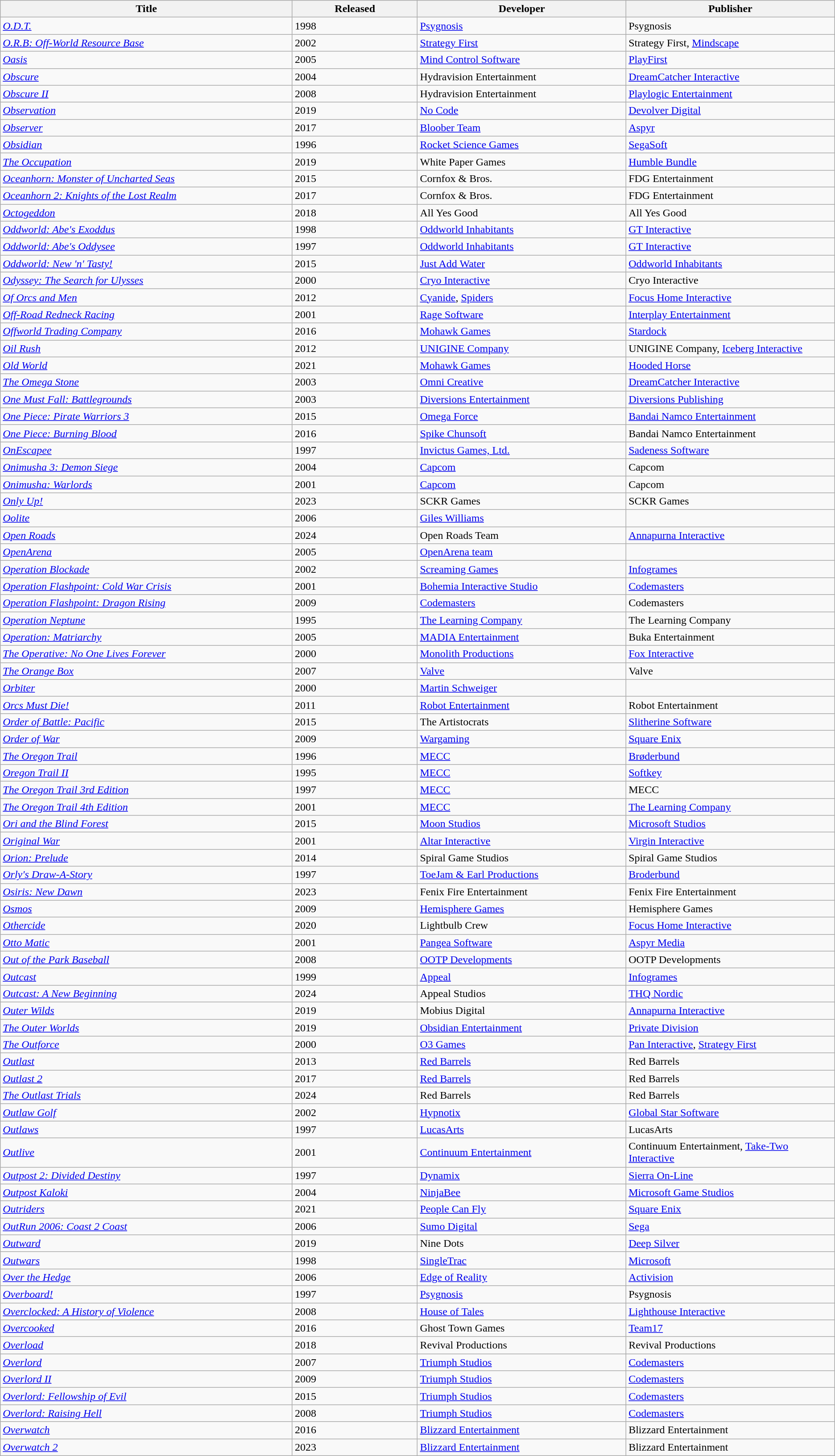<table class="wikitable sortable">
<tr>
<th width=35%>Title</th>
<th width=15%>Released</th>
<th width=25%>Developer</th>
<th width=25%>Publisher</th>
</tr>
<tr>
<td><em><a href='#'>O.D.T.</a></em></td>
<td>1998</td>
<td><a href='#'>Psygnosis</a></td>
<td>Psygnosis</td>
</tr>
<tr>
<td><em><a href='#'>O.R.B: Off-World Resource Base</a></em></td>
<td>2002</td>
<td><a href='#'>Strategy First</a></td>
<td>Strategy First, <a href='#'>Mindscape</a></td>
</tr>
<tr>
<td><em><a href='#'>Oasis</a></em></td>
<td>2005</td>
<td><a href='#'>Mind Control Software</a></td>
<td><a href='#'>PlayFirst</a></td>
</tr>
<tr>
<td><em><a href='#'>Obscure</a></em></td>
<td>2004</td>
<td>Hydravision Entertainment</td>
<td><a href='#'>DreamCatcher Interactive</a></td>
</tr>
<tr>
<td><em><a href='#'>Obscure II</a></em></td>
<td>2008</td>
<td>Hydravision Entertainment</td>
<td><a href='#'>Playlogic Entertainment</a></td>
</tr>
<tr>
<td><a href='#'><em>Observation</em></a></td>
<td>2019</td>
<td><a href='#'>No Code</a></td>
<td><a href='#'>Devolver Digital</a></td>
</tr>
<tr>
<td><a href='#'><em>Observer</em></a></td>
<td>2017</td>
<td><a href='#'>Bloober Team</a></td>
<td><a href='#'>Aspyr</a></td>
</tr>
<tr>
<td><em><a href='#'>Obsidian</a></em></td>
<td>1996</td>
<td><a href='#'>Rocket Science Games</a></td>
<td><a href='#'>SegaSoft</a></td>
</tr>
<tr>
<td><a href='#'><em>The Occupation</em></a></td>
<td>2019</td>
<td>White Paper Games</td>
<td><a href='#'>Humble Bundle</a></td>
</tr>
<tr>
<td><em><a href='#'>Oceanhorn: Monster of Uncharted Seas</a></em></td>
<td>2015</td>
<td>Cornfox & Bros.</td>
<td>FDG Entertainment</td>
</tr>
<tr>
<td><em><a href='#'>Oceanhorn 2: Knights of the Lost Realm</a></em></td>
<td>2017</td>
<td>Cornfox & Bros.</td>
<td>FDG Entertainment</td>
</tr>
<tr>
<td><em><a href='#'>Octogeddon</a></em></td>
<td>2018</td>
<td>All Yes Good</td>
<td>All Yes Good</td>
</tr>
<tr>
<td><em><a href='#'>Oddworld: Abe's Exoddus</a></em></td>
<td>1998</td>
<td><a href='#'>Oddworld Inhabitants</a></td>
<td><a href='#'>GT Interactive</a></td>
</tr>
<tr>
<td><em><a href='#'>Oddworld: Abe's Oddysee</a></em></td>
<td>1997</td>
<td><a href='#'>Oddworld Inhabitants</a></td>
<td><a href='#'>GT Interactive</a></td>
</tr>
<tr>
<td><em><a href='#'>Oddworld: New 'n' Tasty!</a></em></td>
<td>2015</td>
<td><a href='#'>Just Add Water</a></td>
<td><a href='#'>Oddworld Inhabitants</a></td>
</tr>
<tr>
<td><em><a href='#'>Odyssey: The Search for Ulysses</a></em></td>
<td>2000</td>
<td><a href='#'>Cryo Interactive</a></td>
<td>Cryo Interactive</td>
</tr>
<tr>
<td><a href='#'><em>Of Orcs and Men</em></a></td>
<td>2012</td>
<td><a href='#'>Cyanide</a>, <a href='#'>Spiders</a></td>
<td><a href='#'>Focus Home Interactive</a></td>
</tr>
<tr>
<td><em><a href='#'>Off-Road Redneck Racing</a></em></td>
<td>2001</td>
<td><a href='#'>Rage Software</a></td>
<td><a href='#'>Interplay Entertainment</a></td>
</tr>
<tr>
<td><a href='#'><em>Offworld Trading Company</em></a></td>
<td>2016</td>
<td><a href='#'>Mohawk Games</a></td>
<td><a href='#'>Stardock</a></td>
</tr>
<tr>
<td><a href='#'><em>Oil Rush</em></a></td>
<td>2012</td>
<td><a href='#'>UNIGINE Company</a></td>
<td>UNIGINE Company, <a href='#'>Iceberg Interactive</a></td>
</tr>
<tr>
<td><a href='#'><em>Old World</em></a></td>
<td>2021</td>
<td><a href='#'>Mohawk Games</a></td>
<td><a href='#'>Hooded Horse</a></td>
</tr>
<tr>
<td><em><a href='#'>The Omega Stone</a></em></td>
<td>2003</td>
<td><a href='#'>Omni Creative</a></td>
<td><a href='#'>DreamCatcher Interactive</a></td>
</tr>
<tr>
<td><em><a href='#'>One Must Fall: Battlegrounds</a></em></td>
<td>2003</td>
<td><a href='#'>Diversions Entertainment</a></td>
<td><a href='#'>Diversions Publishing</a></td>
</tr>
<tr>
<td><em><a href='#'>One Piece: Pirate Warriors 3</a></em></td>
<td>2015</td>
<td><a href='#'>Omega Force</a></td>
<td><a href='#'>Bandai Namco Entertainment</a></td>
</tr>
<tr>
<td><em><a href='#'>One Piece: Burning Blood</a></em></td>
<td>2016</td>
<td><a href='#'>Spike Chunsoft</a></td>
<td>Bandai Namco Entertainment</td>
</tr>
<tr>
<td><em><a href='#'>OnEscapee</a></em></td>
<td>1997</td>
<td><a href='#'>Invictus Games, Ltd.</a></td>
<td><a href='#'>Sadeness Software</a></td>
</tr>
<tr>
<td><em><a href='#'>Onimusha 3: Demon Siege</a></em></td>
<td>2004</td>
<td><a href='#'>Capcom</a></td>
<td>Capcom</td>
</tr>
<tr>
<td><em><a href='#'>Onimusha: Warlords</a></em></td>
<td>2001</td>
<td><a href='#'>Capcom</a></td>
<td>Capcom</td>
</tr>
<tr>
<td><em><a href='#'>Only Up!</a></em></td>
<td>2023</td>
<td>SCKR Games</td>
<td>SCKR Games</td>
</tr>
<tr>
<td><em><a href='#'>Oolite</a></em></td>
<td>2006</td>
<td><a href='#'>Giles Williams</a></td>
<td></td>
</tr>
<tr>
<td><a href='#'><em>Open Roads</em></a></td>
<td>2024</td>
<td>Open Roads Team</td>
<td><a href='#'>Annapurna Interactive</a></td>
</tr>
<tr>
<td><em><a href='#'>OpenArena</a></em></td>
<td>2005</td>
<td><a href='#'>OpenArena team</a></td>
<td></td>
</tr>
<tr>
<td><em><a href='#'>Operation Blockade</a></em></td>
<td>2002</td>
<td><a href='#'>Screaming Games</a></td>
<td><a href='#'>Infogrames</a></td>
</tr>
<tr>
<td><em><a href='#'>Operation Flashpoint: Cold War Crisis</a></em></td>
<td>2001</td>
<td><a href='#'>Bohemia Interactive Studio</a></td>
<td><a href='#'>Codemasters</a></td>
</tr>
<tr>
<td><em><a href='#'>Operation Flashpoint: Dragon Rising</a></em></td>
<td>2009</td>
<td><a href='#'>Codemasters</a></td>
<td>Codemasters</td>
</tr>
<tr>
<td><em><a href='#'>Operation Neptune</a></em></td>
<td>1995</td>
<td><a href='#'>The Learning Company</a></td>
<td>The Learning Company</td>
</tr>
<tr>
<td><em><a href='#'>Operation: Matriarchy</a></em></td>
<td>2005</td>
<td><a href='#'>MADIA Entertainment</a></td>
<td>Buka Entertainment</td>
</tr>
<tr>
<td><em><a href='#'>The Operative: No One Lives Forever</a></em></td>
<td>2000</td>
<td><a href='#'>Monolith Productions</a></td>
<td><a href='#'>Fox Interactive</a></td>
</tr>
<tr>
<td><em><a href='#'>The Orange Box</a></em></td>
<td>2007</td>
<td><a href='#'>Valve</a></td>
<td>Valve</td>
</tr>
<tr>
<td><em><a href='#'>Orbiter</a></em></td>
<td>2000</td>
<td><a href='#'>Martin Schweiger</a></td>
<td></td>
</tr>
<tr>
<td><em><a href='#'>Orcs Must Die!</a></em></td>
<td>2011</td>
<td><a href='#'>Robot Entertainment</a></td>
<td>Robot Entertainment</td>
</tr>
<tr>
<td><em><a href='#'>Order of Battle: Pacific</a></em></td>
<td>2015</td>
<td>The Artistocrats</td>
<td><a href='#'>Slitherine Software</a></td>
</tr>
<tr>
<td><em><a href='#'>Order of War</a></em></td>
<td>2009</td>
<td><a href='#'>Wargaming</a></td>
<td><a href='#'>Square Enix</a></td>
</tr>
<tr>
<td><em><a href='#'>The Oregon Trail</a></em></td>
<td>1996</td>
<td><a href='#'>MECC</a></td>
<td><a href='#'>Brøderbund</a></td>
</tr>
<tr>
<td><em><a href='#'>Oregon Trail II</a></em></td>
<td>1995</td>
<td><a href='#'>MECC</a></td>
<td><a href='#'>Softkey</a></td>
</tr>
<tr>
<td><em><a href='#'>The Oregon Trail 3rd Edition</a></em></td>
<td>1997</td>
<td><a href='#'>MECC</a></td>
<td>MECC</td>
</tr>
<tr>
<td><em><a href='#'>The Oregon Trail 4th Edition</a></em></td>
<td>2001</td>
<td><a href='#'>MECC</a></td>
<td><a href='#'>The Learning Company</a></td>
</tr>
<tr>
<td><em><a href='#'>Ori and the Blind Forest</a></em></td>
<td>2015</td>
<td><a href='#'>Moon Studios</a></td>
<td><a href='#'>Microsoft Studios</a></td>
</tr>
<tr>
<td><em><a href='#'>Original War</a></em></td>
<td>2001</td>
<td><a href='#'>Altar Interactive</a></td>
<td><a href='#'>Virgin Interactive</a></td>
</tr>
<tr>
<td><em><a href='#'>Orion: Prelude</a></em></td>
<td>2014</td>
<td>Spiral Game Studios</td>
<td>Spiral Game Studios</td>
</tr>
<tr>
<td><em><a href='#'>Orly's Draw-A-Story</a></em></td>
<td>1997</td>
<td><a href='#'>ToeJam & Earl Productions</a></td>
<td><a href='#'>Broderbund</a></td>
</tr>
<tr>
<td><a href='#'><em>Osiris: New Dawn</em></a></td>
<td>2023</td>
<td>Fenix Fire Entertainment</td>
<td>Fenix Fire Entertainment</td>
</tr>
<tr>
<td><em><a href='#'>Osmos</a></em></td>
<td>2009</td>
<td><a href='#'>Hemisphere Games</a></td>
<td>Hemisphere Games</td>
</tr>
<tr>
<td><em><a href='#'>Othercide</a></em></td>
<td>2020</td>
<td>Lightbulb Crew</td>
<td><a href='#'>Focus Home Interactive</a></td>
</tr>
<tr>
<td><em><a href='#'>Otto Matic</a></em></td>
<td>2001</td>
<td><a href='#'>Pangea Software</a></td>
<td><a href='#'>Aspyr Media</a></td>
</tr>
<tr>
<td><em><a href='#'>Out of the Park Baseball</a></em></td>
<td>2008</td>
<td><a href='#'>OOTP Developments</a></td>
<td>OOTP Developments</td>
</tr>
<tr>
<td><em><a href='#'>Outcast</a></em></td>
<td>1999</td>
<td><a href='#'>Appeal</a></td>
<td><a href='#'>Infogrames</a></td>
</tr>
<tr>
<td><a href='#'><em>Outcast: A New Beginning</em></a></td>
<td>2024</td>
<td>Appeal Studios</td>
<td><a href='#'>THQ Nordic</a></td>
</tr>
<tr>
<td><a href='#'><em>Outer Wilds</em></a></td>
<td>2019</td>
<td>Mobius Digital</td>
<td><a href='#'>Annapurna Interactive</a></td>
</tr>
<tr>
<td><a href='#'><em>The Outer Worlds</em></a></td>
<td>2019</td>
<td><a href='#'>Obsidian Entertainment</a></td>
<td><a href='#'>Private Division</a></td>
</tr>
<tr>
<td><em><a href='#'>The Outforce</a></em></td>
<td>2000</td>
<td><a href='#'>O3 Games</a></td>
<td><a href='#'>Pan Interactive</a>, <a href='#'>Strategy First</a></td>
</tr>
<tr>
<td><em><a href='#'>Outlast</a></em></td>
<td>2013</td>
<td><a href='#'>Red Barrels</a></td>
<td>Red Barrels</td>
</tr>
<tr>
<td><em><a href='#'>Outlast 2</a></em></td>
<td>2017</td>
<td><a href='#'>Red Barrels</a></td>
<td>Red Barrels</td>
</tr>
<tr>
<td><a href='#'><em>The Outlast Trials</em></a></td>
<td>2024</td>
<td>Red Barrels</td>
<td>Red Barrels</td>
</tr>
<tr>
<td><em><a href='#'>Outlaw Golf</a></em></td>
<td>2002</td>
<td><a href='#'>Hypnotix</a></td>
<td><a href='#'>Global Star Software</a></td>
</tr>
<tr>
<td><em><a href='#'>Outlaws</a></em></td>
<td>1997</td>
<td><a href='#'>LucasArts</a></td>
<td>LucasArts</td>
</tr>
<tr>
<td><em><a href='#'>Outlive</a></em></td>
<td>2001</td>
<td><a href='#'>Continuum Entertainment</a></td>
<td>Continuum Entertainment, <a href='#'>Take-Two Interactive</a></td>
</tr>
<tr>
<td><em><a href='#'>Outpost 2: Divided Destiny</a></em></td>
<td>1997</td>
<td><a href='#'>Dynamix</a></td>
<td><a href='#'>Sierra On-Line</a></td>
</tr>
<tr>
<td><em><a href='#'>Outpost Kaloki</a></em></td>
<td>2004</td>
<td><a href='#'>NinjaBee</a></td>
<td><a href='#'>Microsoft Game Studios</a></td>
</tr>
<tr>
<td><a href='#'><em>Outriders</em></a></td>
<td>2021</td>
<td><a href='#'>People Can Fly</a></td>
<td><a href='#'>Square Enix</a></td>
</tr>
<tr>
<td><em><a href='#'>OutRun 2006: Coast 2 Coast</a></em></td>
<td>2006</td>
<td><a href='#'>Sumo Digital</a></td>
<td><a href='#'>Sega</a></td>
</tr>
<tr>
<td><em><a href='#'>Outward</a></em></td>
<td>2019</td>
<td>Nine Dots</td>
<td><a href='#'>Deep Silver</a></td>
</tr>
<tr>
<td><em><a href='#'>Outwars</a></em></td>
<td>1998</td>
<td><a href='#'>SingleTrac</a></td>
<td><a href='#'>Microsoft</a></td>
</tr>
<tr>
<td><em><a href='#'>Over the Hedge</a></em></td>
<td>2006</td>
<td><a href='#'>Edge of Reality</a></td>
<td><a href='#'>Activision</a></td>
</tr>
<tr>
<td><em><a href='#'>Overboard!</a></em></td>
<td>1997</td>
<td><a href='#'>Psygnosis</a></td>
<td>Psygnosis</td>
</tr>
<tr>
<td><em><a href='#'>Overclocked: A History of Violence</a></em></td>
<td>2008</td>
<td><a href='#'>House of Tales</a></td>
<td><a href='#'>Lighthouse Interactive</a></td>
</tr>
<tr>
<td><em><a href='#'>Overcooked</a></em></td>
<td>2016</td>
<td>Ghost Town Games</td>
<td><a href='#'>Team17</a></td>
</tr>
<tr>
<td><a href='#'><em>Overload</em></a></td>
<td>2018</td>
<td>Revival Productions</td>
<td>Revival Productions</td>
</tr>
<tr>
<td><em><a href='#'>Overlord</a></em></td>
<td>2007</td>
<td><a href='#'>Triumph Studios</a></td>
<td><a href='#'>Codemasters</a></td>
</tr>
<tr>
<td><em><a href='#'>Overlord II</a></em></td>
<td>2009</td>
<td><a href='#'>Triumph Studios</a></td>
<td><a href='#'>Codemasters</a></td>
</tr>
<tr>
<td><em><a href='#'>Overlord: Fellowship of Evil</a></em></td>
<td>2015</td>
<td><a href='#'>Triumph Studios</a></td>
<td><a href='#'>Codemasters</a></td>
</tr>
<tr>
<td><em><a href='#'>Overlord: Raising Hell</a></em></td>
<td>2008</td>
<td><a href='#'>Triumph Studios</a></td>
<td><a href='#'>Codemasters</a></td>
</tr>
<tr>
<td><em><a href='#'>Overwatch</a></em></td>
<td>2016</td>
<td><a href='#'>Blizzard Entertainment</a></td>
<td>Blizzard Entertainment</td>
</tr>
<tr>
<td><em><a href='#'>Overwatch 2</a></em></td>
<td>2023</td>
<td><a href='#'>Blizzard Entertainment</a></td>
<td>Blizzard Entertainment</td>
</tr>
</table>
